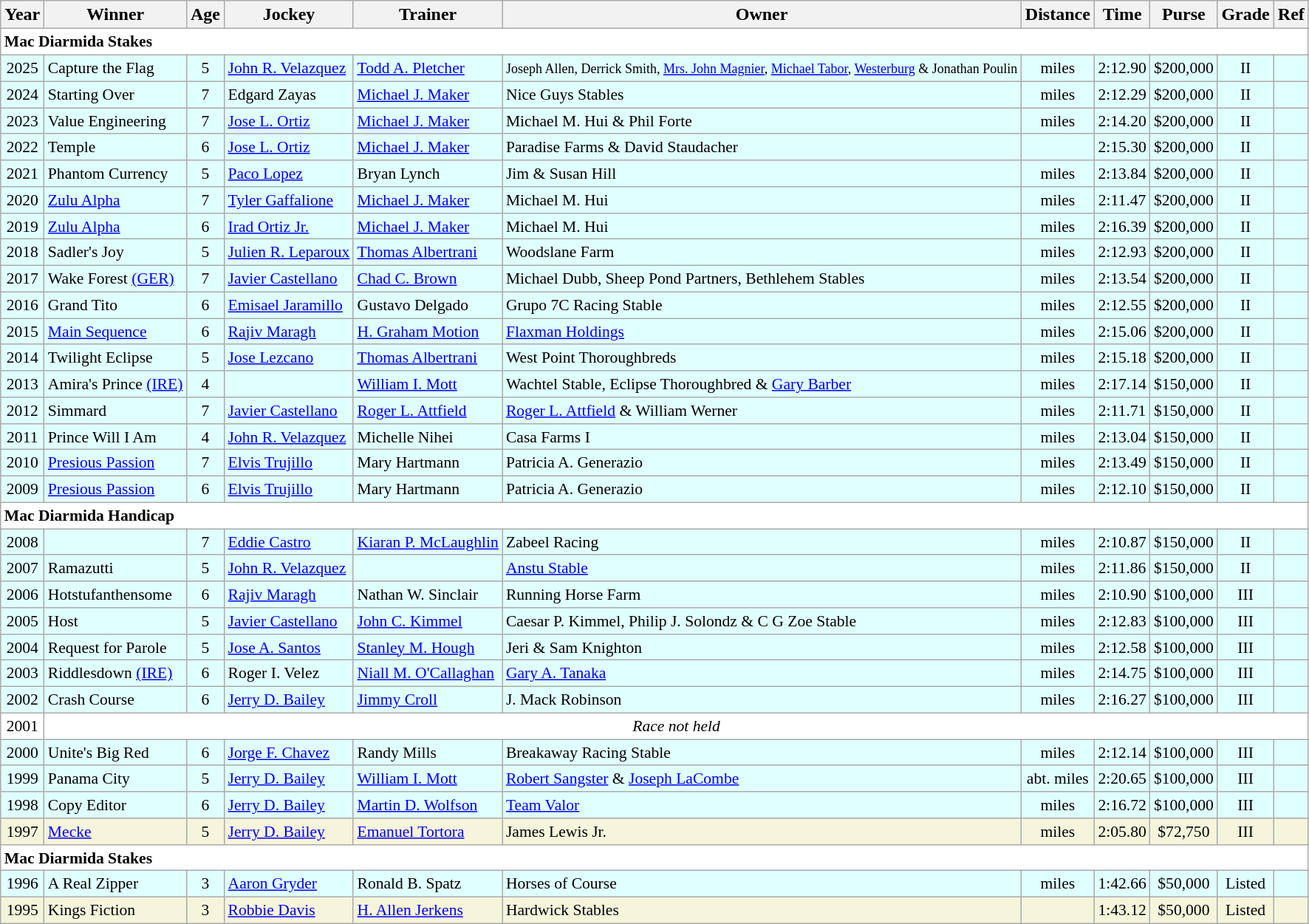<table class="wikitable sortable">
<tr>
<th>Year</th>
<th>Winner</th>
<th>Age</th>
<th>Jockey</th>
<th>Trainer</th>
<th>Owner</th>
<th>Distance</th>
<th>Time</th>
<th>Purse</th>
<th>Grade</th>
<th>Ref</th>
</tr>
<tr style="font-size:90%; background-color:white">
<td align="left" colspan=11><strong>Mac Diarmida Stakes</strong></td>
</tr>
<tr style="font-size:90%; background-color:lightcyan">
<td align=center>2025</td>
<td>Capture the Flag</td>
<td align=center>5</td>
<td><a href='#'>John R. Velazquez</a></td>
<td><a href='#'>Todd A. Pletcher</a></td>
<td><small>Joseph Allen, Derrick Smith, <a href='#'>Mrs. John Magnier</a>,  <a href='#'>Michael Tabor</a>, <a href='#'>Westerburg</a> & Jonathan Poulin</small></td>
<td align=center> miles</td>
<td align=center>2:12.90</td>
<td align=center>$200,000</td>
<td align=center>II</td>
<td></td>
</tr>
<tr style="font-size:90%; background-color:lightcyan">
<td align=center>2024</td>
<td>Starting Over</td>
<td align=center>7</td>
<td>Edgard Zayas</td>
<td><a href='#'>Michael J. Maker</a></td>
<td>Nice Guys Stables</td>
<td align=center> miles</td>
<td align=center>2:12.29</td>
<td align=center>$200,000</td>
<td align=center>II</td>
<td></td>
</tr>
<tr style="font-size:90%; background-color:lightcyan">
<td align=center>2023</td>
<td>Value Engineering</td>
<td align=center>7</td>
<td><a href='#'>Jose L. Ortiz</a></td>
<td><a href='#'>Michael J. Maker</a></td>
<td>Michael M. Hui & Phil Forte</td>
<td align=center> miles</td>
<td align=center>2:14.20</td>
<td align=center>$200,000</td>
<td align=center>II</td>
<td></td>
</tr>
<tr style="font-size:90%; background-color:lightcyan">
<td align=center>2022</td>
<td>Temple</td>
<td align=center>6</td>
<td><a href='#'>Jose L. Ortiz</a></td>
<td><a href='#'>Michael J. Maker</a></td>
<td>Paradise Farms & David Staudacher</td>
<td align=center></td>
<td align=center>2:15.30</td>
<td align=center>$200,000</td>
<td align=center>II</td>
<td></td>
</tr>
<tr style="font-size:90%; background-color:lightcyan">
<td align=center>2021</td>
<td>Phantom Currency</td>
<td align=center>5</td>
<td><a href='#'>Paco Lopez</a></td>
<td>Bryan Lynch</td>
<td>Jim & Susan Hill</td>
<td align=center> miles</td>
<td align=center>2:13.84</td>
<td align=center>$200,000</td>
<td align=center>II</td>
<td></td>
</tr>
<tr style="font-size:90%; background-color:lightcyan">
<td align=center>2020</td>
<td><a href='#'>Zulu Alpha</a></td>
<td align=center>7</td>
<td><a href='#'>Tyler Gaffalione</a></td>
<td><a href='#'>Michael J. Maker</a></td>
<td>Michael M. Hui</td>
<td align=center> miles</td>
<td align=center>2:11.47</td>
<td align=center>$200,000</td>
<td align=center>II</td>
<td></td>
</tr>
<tr style="font-size:90%; background-color:lightcyan">
<td align=center>2019</td>
<td><a href='#'>Zulu Alpha</a></td>
<td align=center>6</td>
<td><a href='#'>Irad Ortiz Jr.</a></td>
<td><a href='#'>Michael J. Maker</a></td>
<td>Michael M. Hui</td>
<td align=center> miles</td>
<td align=center>2:16.39</td>
<td align=center>$200,000</td>
<td align=center>II</td>
<td></td>
</tr>
<tr style="font-size:90%; background-color:lightcyan">
<td align=center>2018</td>
<td>Sadler's Joy</td>
<td align=center>5</td>
<td><a href='#'>Julien R. Leparoux</a></td>
<td><a href='#'>Thomas Albertrani</a></td>
<td>Woodslane Farm</td>
<td align=center> miles</td>
<td align=center>2:12.93</td>
<td align=center>$200,000</td>
<td align=center>II</td>
<td></td>
</tr>
<tr style="font-size:90%; background-color:lightcyan">
<td align=center>2017</td>
<td>Wake Forest <a href='#'>(GER)</a></td>
<td align=center>7</td>
<td><a href='#'>Javier Castellano</a></td>
<td><a href='#'>Chad C. Brown</a></td>
<td>Michael Dubb, Sheep Pond Partners, Bethlehem Stables</td>
<td align=center> miles</td>
<td align=center>2:13.54</td>
<td align=center>$200,000</td>
<td align=center>II</td>
<td></td>
</tr>
<tr style="font-size:90%; background-color:lightcyan">
<td align=center>2016</td>
<td>Grand Tito</td>
<td align=center>6</td>
<td><a href='#'>Emisael Jaramillo</a></td>
<td>Gustavo Delgado</td>
<td>Grupo 7C Racing Stable</td>
<td align=center> miles</td>
<td align=center>2:12.55</td>
<td align=center>$200,000</td>
<td align=center>II</td>
<td></td>
</tr>
<tr style="font-size:90%; background-color:lightcyan">
<td align=center>2015</td>
<td><a href='#'>Main Sequence</a></td>
<td align=center>6</td>
<td><a href='#'>Rajiv Maragh</a></td>
<td><a href='#'>H. Graham Motion</a></td>
<td><a href='#'>Flaxman Holdings</a></td>
<td align=center> miles</td>
<td align=center>2:15.06</td>
<td align=center>$200,000</td>
<td align=center>II</td>
<td></td>
</tr>
<tr style="font-size:90%; background-color:lightcyan">
<td align=center>2014</td>
<td>Twilight Eclipse</td>
<td align=center>5</td>
<td><a href='#'>Jose Lezcano</a></td>
<td><a href='#'>Thomas Albertrani</a></td>
<td>West Point Thoroughbreds</td>
<td align=center> miles</td>
<td align=center>2:15.18</td>
<td align=center>$200,000</td>
<td align=center>II</td>
<td></td>
</tr>
<tr style="font-size:90%; background-color:lightcyan">
<td align=center>2013</td>
<td>Amira's Prince <a href='#'>(IRE)</a></td>
<td align=center>4</td>
<td></td>
<td><a href='#'>William I. Mott</a></td>
<td>Wachtel Stable, Eclipse Thoroughbred & <a href='#'>Gary Barber</a></td>
<td align=center> miles</td>
<td align=center>2:17.14</td>
<td align=center>$150,000</td>
<td align=center>II</td>
<td></td>
</tr>
<tr style="font-size:90%; background-color:lightcyan">
<td align=center>2012</td>
<td>Simmard</td>
<td align=center>7</td>
<td><a href='#'>Javier Castellano</a></td>
<td><a href='#'>Roger L. Attfield</a></td>
<td><a href='#'>Roger L. Attfield</a> & William Werner</td>
<td align=center> miles</td>
<td align=center>2:11.71</td>
<td align=center>$150,000</td>
<td align=center>II</td>
<td></td>
</tr>
<tr style="font-size:90%; background-color:lightcyan">
<td align=center>2011</td>
<td>Prince Will I Am</td>
<td align=center>4</td>
<td><a href='#'>John R. Velazquez</a></td>
<td>Michelle Nihei</td>
<td>Casa Farms I</td>
<td align=center> miles</td>
<td align=center>2:13.04</td>
<td align=center>$150,000</td>
<td align=center>II</td>
<td></td>
</tr>
<tr style="font-size:90%; background-color:lightcyan">
<td align=center>2010</td>
<td><a href='#'>Presious Passion</a></td>
<td align=center>7</td>
<td><a href='#'>Elvis Trujillo</a></td>
<td>Mary Hartmann</td>
<td>Patricia A. Generazio</td>
<td align=center> miles</td>
<td align=center>2:13.49</td>
<td align=center>$150,000</td>
<td align=center>II</td>
<td></td>
</tr>
<tr style="font-size:90%; background-color:lightcyan">
<td align=center>2009</td>
<td><a href='#'>Presious Passion</a></td>
<td align=center>6</td>
<td><a href='#'>Elvis Trujillo</a></td>
<td>Mary Hartmann</td>
<td>Patricia A. Generazio</td>
<td align=center> miles</td>
<td align=center>2:12.10</td>
<td align=center>$150,000</td>
<td align=center>II</td>
<td></td>
</tr>
<tr style="font-size:90%; background-color:white">
<td align="left" colspan=11><strong>Mac Diarmida Handicap </strong></td>
</tr>
<tr style="font-size:90%; background-color:lightcyan">
<td align=center>2008</td>
<td></td>
<td align=center>7</td>
<td><a href='#'>Eddie Castro</a></td>
<td><a href='#'>Kiaran P. McLaughlin</a></td>
<td>Zabeel Racing</td>
<td align=center> miles</td>
<td align=center>2:10.87</td>
<td align=center>$150,000</td>
<td align=center>II</td>
<td></td>
</tr>
<tr style="font-size:90%; background-color:lightcyan">
<td align=center>2007</td>
<td>Ramazutti</td>
<td align=center>5</td>
<td><a href='#'>John R. Velazquez</a></td>
<td></td>
<td><a href='#'>Anstu Stable</a></td>
<td align=center> miles</td>
<td align=center>2:11.86</td>
<td align=center>$150,000</td>
<td align=center>II</td>
<td></td>
</tr>
<tr style="font-size:90%; background-color:lightcyan">
<td align=center>2006</td>
<td>Hotstufanthensome</td>
<td align=center>6</td>
<td><a href='#'>Rajiv Maragh</a></td>
<td>Nathan W. Sinclair</td>
<td>Running Horse Farm</td>
<td align=center> miles</td>
<td align=center>2:10.90</td>
<td align=center>$100,000</td>
<td align=center>III</td>
<td></td>
</tr>
<tr style="font-size:90%; background-color:lightcyan">
<td align=center>2005</td>
<td>Host</td>
<td align=center>5</td>
<td><a href='#'>Javier Castellano</a></td>
<td><a href='#'>John C. Kimmel</a></td>
<td>Caesar P. Kimmel, Philip J. Solondz & C G Zoe Stable</td>
<td align=center> miles</td>
<td align=center>2:12.83</td>
<td align=center>$100,000</td>
<td align=center>III</td>
<td></td>
</tr>
<tr style="font-size:90%; background-color:lightcyan">
<td align=center>2004</td>
<td>Request for Parole</td>
<td align=center>5</td>
<td><a href='#'>Jose A. Santos</a></td>
<td><a href='#'>Stanley M. Hough</a></td>
<td>Jeri & Sam Knighton</td>
<td align=center> miles</td>
<td align=center>2:12.58</td>
<td align=center>$100,000</td>
<td align=center>III</td>
<td></td>
</tr>
<tr style="font-size:90%; background-color:lightcyan">
<td align=center>2003</td>
<td>Riddlesdown <a href='#'>(IRE)</a></td>
<td align=center>6</td>
<td>Roger I. Velez</td>
<td><a href='#'>Niall M. O'Callaghan</a></td>
<td><a href='#'>Gary A. Tanaka</a></td>
<td align=center> miles</td>
<td align=center>2:14.75</td>
<td align=center>$100,000</td>
<td align=center>III</td>
<td></td>
</tr>
<tr style="font-size:90%; background-color:lightcyan">
<td align=center>2002</td>
<td>Crash Course</td>
<td align=center>6</td>
<td><a href='#'>Jerry D. Bailey</a></td>
<td><a href='#'>Jimmy Croll</a></td>
<td>J. Mack Robinson</td>
<td align=center> miles</td>
<td align=center>2:16.27</td>
<td align=center>$100,000</td>
<td align=center>III</td>
<td></td>
</tr>
<tr style="font-size:90%; background-color:white">
<td align="center">2001</td>
<td align="center" colspan=10><em>Race not held</em></td>
</tr>
<tr style="font-size:90%; background-color:lightcyan">
<td align=center>2000</td>
<td>Unite's Big Red</td>
<td align=center>6</td>
<td><a href='#'>Jorge F. Chavez</a></td>
<td>Randy Mills</td>
<td>Breakaway Racing Stable</td>
<td align=center> miles</td>
<td align=center>2:12.14</td>
<td align=center>$100,000</td>
<td align=center>III</td>
<td></td>
</tr>
<tr style="font-size:90%; background-color:lightcyan">
<td align=center>1999</td>
<td>Panama City</td>
<td align=center>5</td>
<td><a href='#'>Jerry D. Bailey</a></td>
<td><a href='#'>William I. Mott</a></td>
<td><a href='#'>Robert Sangster</a> & <a href='#'>Joseph LaCombe</a></td>
<td align=center>abt.  miles</td>
<td align=center>2:20.65</td>
<td align=center>$100,000</td>
<td align=center>III</td>
<td></td>
</tr>
<tr style="font-size:90%; background-color:lightcyan">
<td align=center>1998</td>
<td>Copy Editor</td>
<td align=center>6</td>
<td><a href='#'>Jerry D. Bailey</a></td>
<td><a href='#'>Martin D. Wolfson</a></td>
<td><a href='#'>Team Valor</a></td>
<td align=center> miles</td>
<td align=center>2:16.72</td>
<td align=center>$100,000</td>
<td align=center>III</td>
<td></td>
</tr>
<tr style="font-size:90%; background-color:beige">
<td align=center>1997</td>
<td><a href='#'>Mecke</a></td>
<td align=center>5</td>
<td><a href='#'>Jerry D. Bailey</a></td>
<td><a href='#'>Emanuel Tortora</a></td>
<td>James Lewis Jr.</td>
<td align=center> miles</td>
<td align=center>2:05.80</td>
<td align=center>$72,750</td>
<td align=center>III</td>
<td></td>
</tr>
<tr style="font-size:90%; background-color:white">
<td align="left" colspan=11><strong>Mac Diarmida Stakes </strong></td>
</tr>
<tr style="font-size:90%; background-color:lightcyan">
<td align=center>1996</td>
<td>A Real Zipper</td>
<td align=center>3</td>
<td><a href='#'>Aaron Gryder</a></td>
<td>Ronald B. Spatz</td>
<td>Horses of Course</td>
<td align=center> miles</td>
<td align=center>1:42.66</td>
<td align=center>$50,000</td>
<td align=center>Listed</td>
<td></td>
</tr>
<tr style="font-size:90%; background-color:beige">
<td align=center>1995</td>
<td>Kings Fiction</td>
<td align=center>3</td>
<td><a href='#'>Robbie Davis</a></td>
<td><a href='#'>H. Allen Jerkens</a></td>
<td>Hardwick Stables</td>
<td align=center></td>
<td align=center>1:43.12</td>
<td align=center>$50,000</td>
<td align=center>Listed</td>
<td></td>
</tr>
</table>
